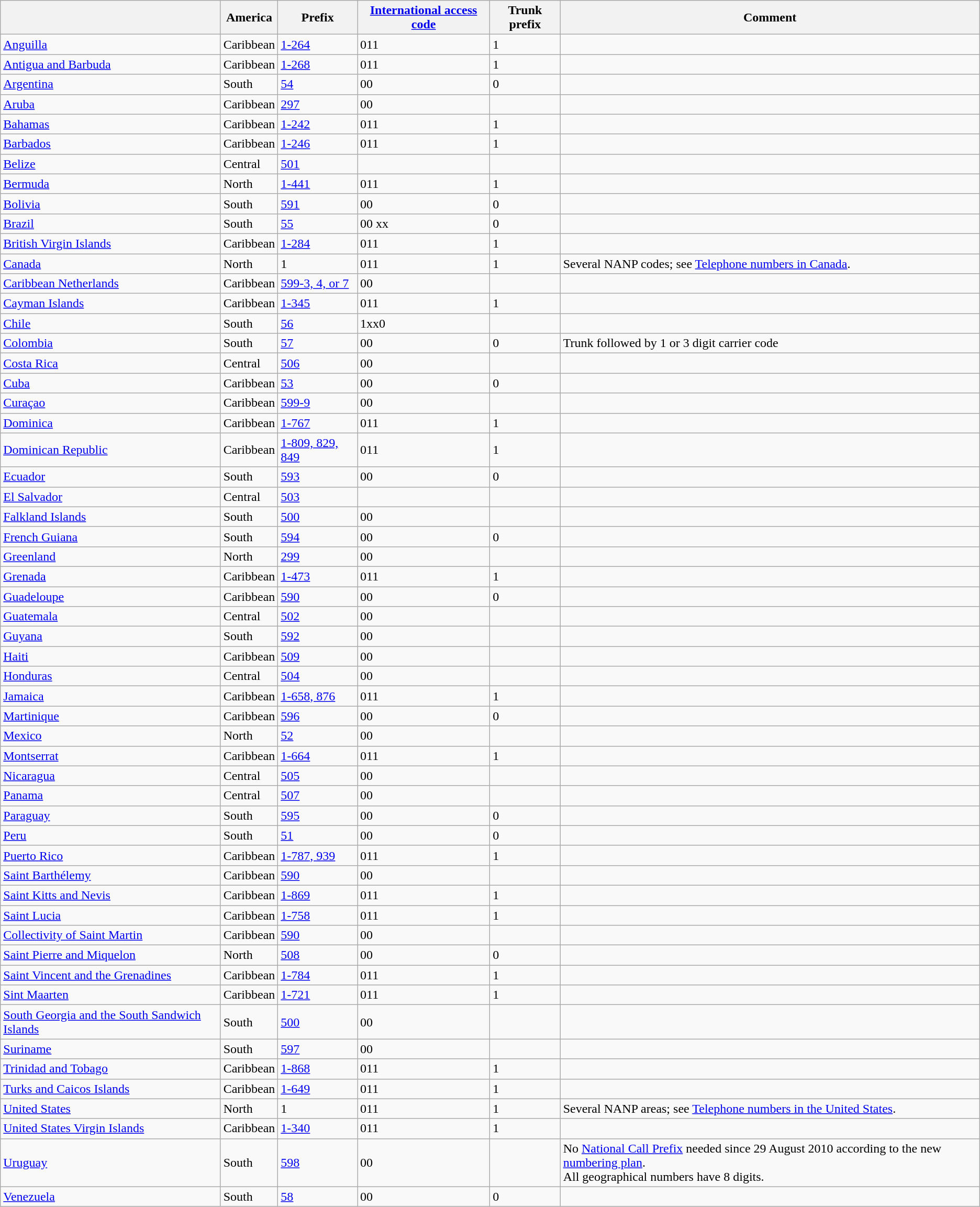<table class="wikitable sortable">
<tr>
<th></th>
<th>America</th>
<th>Prefix</th>
<th><a href='#'>International access code</a></th>
<th>Trunk prefix</th>
<th>Comment</th>
</tr>
<tr>
<td><a href='#'>Anguilla</a></td>
<td>Caribbean</td>
<td><a href='#'>1-264</a></td>
<td>011</td>
<td>1</td>
<td></td>
</tr>
<tr>
<td><a href='#'>Antigua and Barbuda</a></td>
<td>Caribbean</td>
<td><a href='#'>1-268</a></td>
<td>011</td>
<td>1</td>
<td></td>
</tr>
<tr>
<td><a href='#'>Argentina</a></td>
<td>South</td>
<td><a href='#'>54</a></td>
<td>00</td>
<td>0</td>
<td></td>
</tr>
<tr>
<td><a href='#'>Aruba</a></td>
<td>Caribbean</td>
<td><a href='#'>297</a></td>
<td>00</td>
<td></td>
<td></td>
</tr>
<tr>
<td><a href='#'>Bahamas</a></td>
<td>Caribbean</td>
<td><a href='#'>1-242</a></td>
<td>011</td>
<td>1</td>
<td></td>
</tr>
<tr>
<td><a href='#'>Barbados</a></td>
<td>Caribbean</td>
<td><a href='#'>1-246</a></td>
<td>011</td>
<td>1</td>
<td></td>
</tr>
<tr>
<td><a href='#'>Belize</a></td>
<td>Central</td>
<td><a href='#'>501</a></td>
<td></td>
<td></td>
<td></td>
</tr>
<tr>
<td><a href='#'>Bermuda</a></td>
<td>North</td>
<td><a href='#'>1-441</a></td>
<td>011</td>
<td>1</td>
<td></td>
</tr>
<tr>
<td><a href='#'>Bolivia</a></td>
<td>South</td>
<td><a href='#'>591</a></td>
<td>00</td>
<td>0</td>
<td></td>
</tr>
<tr>
<td><a href='#'>Brazil</a></td>
<td>South</td>
<td><a href='#'>55</a></td>
<td>00 xx</td>
<td>0</td>
<td></td>
</tr>
<tr>
<td><a href='#'>British Virgin Islands</a></td>
<td>Caribbean</td>
<td><a href='#'>1-284</a></td>
<td>011</td>
<td>1</td>
<td></td>
</tr>
<tr>
<td><a href='#'>Canada</a></td>
<td>North</td>
<td>1</td>
<td>011</td>
<td>1</td>
<td>Several NANP codes; see <a href='#'>Telephone numbers in Canada</a>.</td>
</tr>
<tr>
<td><a href='#'>Caribbean Netherlands</a></td>
<td>Caribbean</td>
<td><a href='#'>599-3, 4, or 7</a></td>
<td>00</td>
<td></td>
<td></td>
</tr>
<tr>
<td><a href='#'>Cayman Islands</a></td>
<td>Caribbean</td>
<td><a href='#'>1-345</a></td>
<td>011</td>
<td>1</td>
<td></td>
</tr>
<tr>
<td><a href='#'>Chile</a></td>
<td>South</td>
<td><a href='#'>56</a></td>
<td>1xx0</td>
<td></td>
<td></td>
</tr>
<tr>
<td><a href='#'>Colombia</a></td>
<td>South</td>
<td><a href='#'>57</a></td>
<td>00</td>
<td>0</td>
<td>Trunk followed by 1 or 3 digit carrier code</td>
</tr>
<tr>
<td><a href='#'>Costa Rica</a></td>
<td>Central</td>
<td><a href='#'>506</a></td>
<td>00</td>
<td></td>
<td></td>
</tr>
<tr>
<td><a href='#'>Cuba</a></td>
<td>Caribbean</td>
<td><a href='#'>53</a></td>
<td>00</td>
<td>0</td>
<td></td>
</tr>
<tr>
<td><a href='#'>Curaçao</a></td>
<td>Caribbean</td>
<td><a href='#'>599-9</a></td>
<td>00</td>
<td></td>
<td></td>
</tr>
<tr>
<td><a href='#'>Dominica</a></td>
<td>Caribbean</td>
<td><a href='#'>1-767</a></td>
<td>011</td>
<td>1</td>
<td></td>
</tr>
<tr>
<td><a href='#'>Dominican Republic</a></td>
<td>Caribbean</td>
<td><a href='#'>1-809, 829, 849</a></td>
<td>011</td>
<td>1</td>
<td></td>
</tr>
<tr>
<td><a href='#'>Ecuador</a></td>
<td>South</td>
<td><a href='#'>593</a></td>
<td>00</td>
<td>0</td>
<td></td>
</tr>
<tr>
<td><a href='#'>El Salvador</a></td>
<td>Central</td>
<td><a href='#'>503</a></td>
<td></td>
<td></td>
<td></td>
</tr>
<tr>
<td><a href='#'>Falkland Islands</a></td>
<td>South</td>
<td><a href='#'>500</a></td>
<td>00</td>
<td></td>
<td></td>
</tr>
<tr>
<td><a href='#'>French Guiana</a></td>
<td>South</td>
<td><a href='#'>594</a></td>
<td>00</td>
<td>0</td>
<td></td>
</tr>
<tr>
<td><a href='#'>Greenland</a></td>
<td>North</td>
<td><a href='#'>299</a></td>
<td>00</td>
<td></td>
<td></td>
</tr>
<tr>
<td><a href='#'>Grenada</a></td>
<td>Caribbean</td>
<td><a href='#'>1-473</a></td>
<td>011</td>
<td>1</td>
<td></td>
</tr>
<tr>
<td><a href='#'>Guadeloupe</a></td>
<td>Caribbean</td>
<td><a href='#'>590</a></td>
<td>00</td>
<td>0</td>
<td></td>
</tr>
<tr>
<td><a href='#'>Guatemala</a></td>
<td>Central</td>
<td><a href='#'>502</a></td>
<td>00</td>
<td></td>
<td></td>
</tr>
<tr>
<td><a href='#'>Guyana</a></td>
<td>South</td>
<td><a href='#'>592</a></td>
<td>00</td>
<td></td>
<td></td>
</tr>
<tr>
<td><a href='#'>Haiti</a></td>
<td>Caribbean</td>
<td><a href='#'>509</a></td>
<td>00</td>
<td></td>
<td></td>
</tr>
<tr>
<td><a href='#'>Honduras</a></td>
<td>Central</td>
<td><a href='#'>504</a></td>
<td>00</td>
<td></td>
<td></td>
</tr>
<tr>
<td><a href='#'>Jamaica</a></td>
<td>Caribbean</td>
<td><a href='#'>1-658, 876</a></td>
<td>011</td>
<td>1</td>
<td></td>
</tr>
<tr>
<td><a href='#'>Martinique</a></td>
<td>Caribbean</td>
<td><a href='#'>596</a></td>
<td>00</td>
<td>0</td>
<td></td>
</tr>
<tr>
<td><a href='#'>Mexico</a></td>
<td>North</td>
<td><a href='#'>52</a></td>
<td>00</td>
<td></td>
<td></td>
</tr>
<tr>
<td><a href='#'>Montserrat</a></td>
<td>Caribbean</td>
<td><a href='#'>1-664</a></td>
<td>011</td>
<td>1</td>
<td></td>
</tr>
<tr>
<td><a href='#'>Nicaragua</a></td>
<td>Central</td>
<td><a href='#'>505</a></td>
<td>00</td>
<td></td>
<td></td>
</tr>
<tr>
<td><a href='#'>Panama</a></td>
<td>Central</td>
<td><a href='#'>507</a></td>
<td>00</td>
<td></td>
<td></td>
</tr>
<tr>
<td><a href='#'>Paraguay</a></td>
<td>South</td>
<td><a href='#'>595</a></td>
<td>00</td>
<td>0</td>
<td></td>
</tr>
<tr>
<td><a href='#'>Peru</a></td>
<td>South</td>
<td><a href='#'>51</a></td>
<td>00</td>
<td>0</td>
<td></td>
</tr>
<tr>
<td><a href='#'>Puerto Rico</a></td>
<td>Caribbean</td>
<td><a href='#'>1-787, 939</a></td>
<td>011</td>
<td>1</td>
<td></td>
</tr>
<tr>
<td><a href='#'>Saint Barthélemy</a></td>
<td>Caribbean</td>
<td><a href='#'>590</a></td>
<td>00</td>
<td></td>
<td></td>
</tr>
<tr>
<td><a href='#'>Saint Kitts and Nevis</a></td>
<td>Caribbean</td>
<td><a href='#'>1-869</a></td>
<td>011</td>
<td>1</td>
<td></td>
</tr>
<tr>
<td><a href='#'>Saint Lucia</a></td>
<td>Caribbean</td>
<td><a href='#'>1-758</a></td>
<td>011</td>
<td>1</td>
<td></td>
</tr>
<tr>
<td><a href='#'>Collectivity of Saint Martin</a></td>
<td>Caribbean</td>
<td><a href='#'>590</a></td>
<td>00</td>
<td></td>
<td></td>
</tr>
<tr>
<td><a href='#'>Saint Pierre and Miquelon</a></td>
<td>North</td>
<td><a href='#'>508</a></td>
<td>00</td>
<td>0</td>
<td></td>
</tr>
<tr>
<td><a href='#'>Saint Vincent and the Grenadines</a></td>
<td>Caribbean</td>
<td><a href='#'>1-784</a></td>
<td>011</td>
<td>1</td>
<td></td>
</tr>
<tr>
<td><a href='#'>Sint Maarten</a></td>
<td>Caribbean</td>
<td><a href='#'>1-721</a></td>
<td>011</td>
<td>1</td>
<td></td>
</tr>
<tr>
<td><a href='#'>South Georgia and the South Sandwich Islands</a></td>
<td>South</td>
<td><a href='#'>500</a></td>
<td>00</td>
<td></td>
<td></td>
</tr>
<tr>
<td><a href='#'>Suriname</a></td>
<td>South</td>
<td><a href='#'>597</a></td>
<td>00</td>
<td></td>
<td></td>
</tr>
<tr>
<td><a href='#'>Trinidad and Tobago</a></td>
<td>Caribbean</td>
<td><a href='#'>1-868</a></td>
<td>011</td>
<td>1</td>
<td></td>
</tr>
<tr>
<td><a href='#'>Turks and Caicos Islands</a></td>
<td>Caribbean</td>
<td><a href='#'>1-649</a></td>
<td>011</td>
<td>1</td>
<td></td>
</tr>
<tr>
<td><a href='#'>United States</a></td>
<td>North</td>
<td>1</td>
<td>011</td>
<td>1</td>
<td>Several NANP areas; see <a href='#'>Telephone numbers in the United States</a>.</td>
</tr>
<tr>
<td><a href='#'>United States Virgin Islands</a></td>
<td>Caribbean</td>
<td><a href='#'>1-340</a></td>
<td>011</td>
<td>1</td>
<td></td>
</tr>
<tr>
<td><a href='#'>Uruguay</a></td>
<td>South</td>
<td><a href='#'>598</a></td>
<td>00</td>
<td></td>
<td>No <a href='#'>National Call Prefix</a> needed since 29 August 2010 according to the new <a href='#'>numbering plan</a>.<br>All geographical numbers have 8 digits.</td>
</tr>
<tr>
<td><a href='#'>Venezuela</a></td>
<td>South</td>
<td><a href='#'>58</a></td>
<td>00</td>
<td>0</td>
<td></td>
</tr>
</table>
